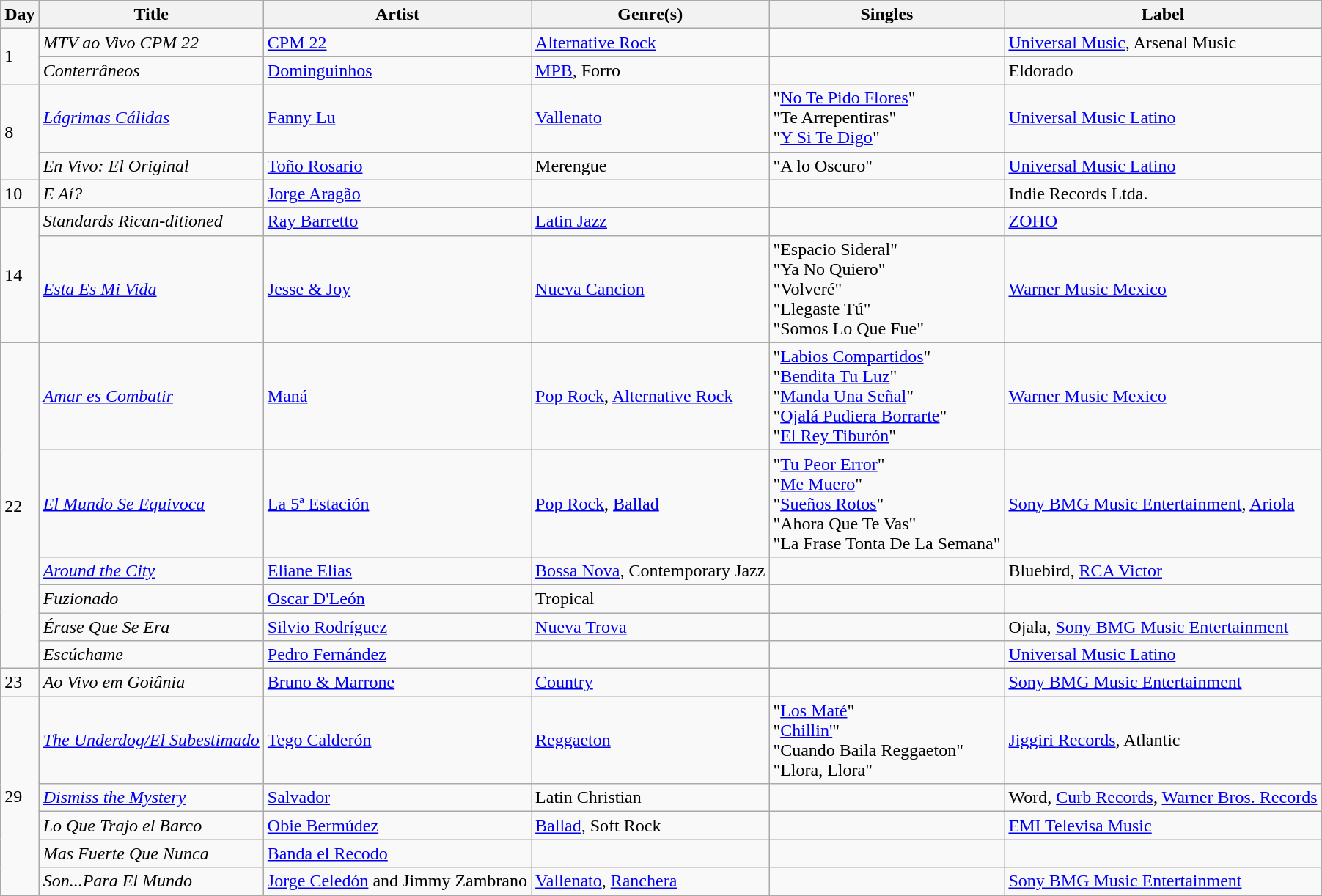<table class="wikitable sortable" style="text-align: left;">
<tr>
<th>Day</th>
<th>Title</th>
<th>Artist</th>
<th>Genre(s)</th>
<th>Singles</th>
<th>Label</th>
</tr>
<tr>
<td rowspan="2">1</td>
<td><em>MTV ao Vivo CPM 22</em></td>
<td><a href='#'>CPM 22</a></td>
<td><a href='#'>Alternative Rock</a></td>
<td></td>
<td><a href='#'>Universal Music</a>, Arsenal Music</td>
</tr>
<tr>
<td><em>Conterrâneos</em></td>
<td><a href='#'>Dominguinhos</a></td>
<td><a href='#'>MPB</a>, Forro</td>
<td></td>
<td>Eldorado</td>
</tr>
<tr>
<td rowspan="2">8</td>
<td><em><a href='#'>Lágrimas Cálidas</a></em></td>
<td><a href='#'>Fanny Lu</a></td>
<td><a href='#'>Vallenato</a></td>
<td>"<a href='#'>No Te Pido Flores</a>"<br>"Te Arrepentiras"<br>"<a href='#'>Y Si Te Digo</a>"</td>
<td><a href='#'>Universal Music Latino</a></td>
</tr>
<tr>
<td><em>En Vivo: El Original</em></td>
<td><a href='#'>Toño Rosario</a></td>
<td>Merengue</td>
<td>"A lo Oscuro"</td>
<td><a href='#'>Universal Music Latino</a></td>
</tr>
<tr>
<td>10</td>
<td><em>E Aí?</em></td>
<td><a href='#'>Jorge Aragão</a></td>
<td></td>
<td></td>
<td>Indie Records Ltda.</td>
</tr>
<tr>
<td rowspan="2">14</td>
<td><em>Standards Rican-ditioned</em></td>
<td><a href='#'>Ray Barretto</a></td>
<td><a href='#'>Latin Jazz</a></td>
<td></td>
<td><a href='#'>ZOHO</a></td>
</tr>
<tr>
<td><em><a href='#'>Esta Es Mi Vida</a></em></td>
<td><a href='#'>Jesse & Joy</a></td>
<td><a href='#'>Nueva Cancion</a></td>
<td>"Espacio Sideral"<br>"Ya No Quiero"<br>"Volveré"<br>"Llegaste Tú"<br>"Somos Lo Que Fue"</td>
<td><a href='#'>Warner Music Mexico</a></td>
</tr>
<tr>
<td rowspan="6">22</td>
<td><em><a href='#'>Amar es Combatir</a></em></td>
<td><a href='#'>Maná</a></td>
<td><a href='#'>Pop Rock</a>, <a href='#'>Alternative Rock</a></td>
<td>"<a href='#'>Labios Compartidos</a>"<br>"<a href='#'>Bendita Tu Luz</a>"<br>"<a href='#'>Manda Una Señal</a>"<br>"<a href='#'>Ojalá Pudiera Borrarte</a>"<br>"<a href='#'>El Rey Tiburón</a>"</td>
<td><a href='#'>Warner Music Mexico</a></td>
</tr>
<tr>
<td><em><a href='#'>El Mundo Se Equivoca</a></em></td>
<td><a href='#'>La 5ª Estación</a></td>
<td><a href='#'>Pop Rock</a>, <a href='#'>Ballad</a></td>
<td>"<a href='#'>Tu Peor Error</a>"<br>"<a href='#'>Me Muero</a>"<br>"<a href='#'>Sueños Rotos</a>"<br>"Ahora Que Te Vas"<br>"La Frase Tonta De La Semana"</td>
<td><a href='#'>Sony BMG Music Entertainment</a>, <a href='#'>Ariola</a></td>
</tr>
<tr>
<td><em><a href='#'>Around the City</a></em></td>
<td><a href='#'>Eliane Elias</a></td>
<td><a href='#'>Bossa Nova</a>, Contemporary Jazz</td>
<td></td>
<td>Bluebird, <a href='#'>RCA Victor</a></td>
</tr>
<tr>
<td><em>Fuzionado</em></td>
<td><a href='#'>Oscar D'León</a></td>
<td>Tropical</td>
<td></td>
<td></td>
</tr>
<tr>
<td><em>Érase Que Se Era</em></td>
<td><a href='#'>Silvio Rodríguez</a></td>
<td><a href='#'>Nueva Trova</a></td>
<td></td>
<td>Ojala, <a href='#'>Sony BMG Music Entertainment</a></td>
</tr>
<tr>
<td><em>Escúchame</em></td>
<td><a href='#'>Pedro Fernández</a></td>
<td></td>
<td></td>
<td><a href='#'>Universal Music Latino</a></td>
</tr>
<tr>
<td>23</td>
<td><em>Ao Vivo em Goiânia</em></td>
<td><a href='#'>Bruno & Marrone</a></td>
<td><a href='#'>Country</a></td>
<td></td>
<td><a href='#'>Sony BMG Music Entertainment</a></td>
</tr>
<tr>
<td rowspan="5">29</td>
<td><em><a href='#'>The Underdog/El Subestimado</a></em></td>
<td><a href='#'>Tego Calderón</a></td>
<td><a href='#'>Reggaeton</a></td>
<td>"<a href='#'>Los Maté</a>"<br>"<a href='#'>Chillin'</a>"<br>"Cuando Baila Reggaeton"<br>"Llora, Llora"</td>
<td><a href='#'>Jiggiri Records</a>, Atlantic</td>
</tr>
<tr>
<td><em><a href='#'>Dismiss the Mystery</a></em></td>
<td><a href='#'>Salvador</a></td>
<td>Latin Christian</td>
<td></td>
<td>Word, <a href='#'>Curb Records</a>, <a href='#'>Warner Bros. Records</a></td>
</tr>
<tr>
<td><em>Lo Que Trajo el Barco</em></td>
<td><a href='#'>Obie Bermúdez</a></td>
<td><a href='#'>Ballad</a>, Soft Rock</td>
<td></td>
<td><a href='#'>EMI Televisa Music</a></td>
</tr>
<tr>
<td><em>Mas Fuerte Que Nunca</em></td>
<td><a href='#'>Banda el Recodo</a></td>
<td></td>
<td></td>
<td></td>
</tr>
<tr>
<td><em>Son...Para El Mundo</em></td>
<td><a href='#'>Jorge Celedón</a> and Jimmy Zambrano</td>
<td><a href='#'>Vallenato</a>, <a href='#'>Ranchera</a></td>
<td></td>
<td><a href='#'>Sony BMG Music Entertainment</a></td>
</tr>
<tr>
</tr>
</table>
